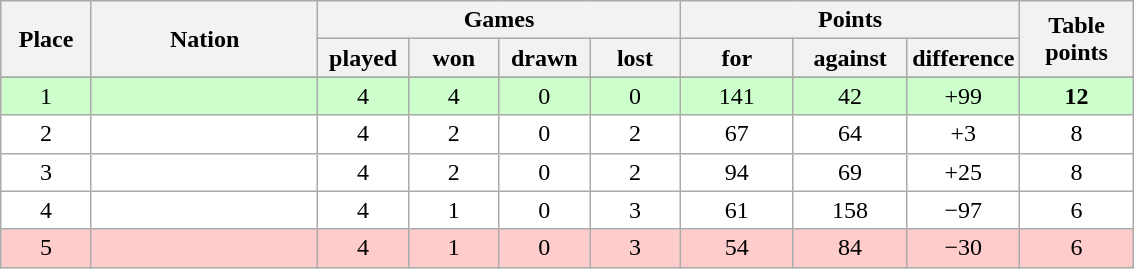<table class="wikitable">
<tr>
<th rowspan=2 width="8%">Place</th>
<th rowspan=2 width="20%">Nation</th>
<th colspan=4 width="32%">Games</th>
<th colspan=3 width="30%">Points</th>
<th rowspan=2 width="10%">Table<br>points</th>
</tr>
<tr>
<th width="8%">played</th>
<th width="8%">won</th>
<th width="8%">drawn</th>
<th width="8%">lost</th>
<th width="10%">for</th>
<th width="10%">against</th>
<th width="10%">difference</th>
</tr>
<tr>
</tr>
<tr bgcolor=#ccffcc align=center>
<td>1</td>
<td align=left><strong></strong></td>
<td>4</td>
<td>4</td>
<td>0</td>
<td>0</td>
<td>141</td>
<td>42</td>
<td>+99</td>
<td><strong>12</strong></td>
</tr>
<tr bgcolor=#ffffff align=center>
<td>2</td>
<td align=left></td>
<td>4</td>
<td>2</td>
<td>0</td>
<td>2</td>
<td>67</td>
<td>64</td>
<td>+3</td>
<td>8</td>
</tr>
<tr bgcolor=#ffffff align=center>
<td>3</td>
<td align=left></td>
<td>4</td>
<td>2</td>
<td>0</td>
<td>2</td>
<td>94</td>
<td>69</td>
<td>+25</td>
<td>8</td>
</tr>
<tr bgcolor=#ffffff align=center>
<td>4</td>
<td align=left></td>
<td>4</td>
<td>1</td>
<td>0</td>
<td>3</td>
<td>61</td>
<td>158</td>
<td>−97</td>
<td>6</td>
</tr>
<tr bgcolor=#ffcccc align=center>
<td>5</td>
<td align=left><em></em></td>
<td>4</td>
<td>1</td>
<td>0</td>
<td>3</td>
<td>54</td>
<td>84</td>
<td>−30</td>
<td>6</td>
</tr>
</table>
